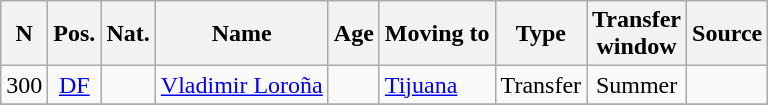<table class="wikitable sortable" style="text-align:center">
<tr>
<th>N</th>
<th>Pos.</th>
<th>Nat.</th>
<th>Name</th>
<th>Age</th>
<th>Moving to</th>
<th>Type</th>
<th>Transfer<br>window</th>
<th>Source</th>
</tr>
<tr>
<td>300</td>
<td><a href='#'>DF</a></td>
<td></td>
<td align=left><a href='#'>Vladimir Loroña</a></td>
<td></td>
<td align=left><a href='#'>Tijuana</a></td>
<td>Transfer</td>
<td>Summer</td>
<td></td>
</tr>
<tr>
</tr>
</table>
